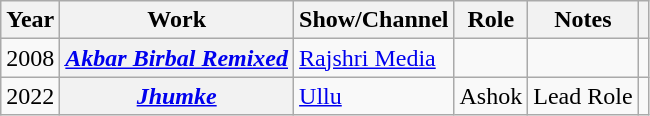<table class="wikitable plainrowheaders sortable" style="margin-right: 0;">
<tr>
<th scope="col">Year</th>
<th scope="col">Work</th>
<th scope="col">Show/Channel</th>
<th scope="col">Role</th>
<th scope="col" class="unsortable">Notes</th>
<th scope="col" class="unsortable"></th>
</tr>
<tr>
<td>2008</td>
<th scope="row"><em><a href='#'>Akbar Birbal Remixed</a></em></th>
<td><a href='#'>Rajshri Media</a></td>
<td style="text-align:center;"></td>
<td style="text-align:center;"></td>
</tr>
<tr>
<td>2022</td>
<th scope="row"><em> <a href='#'>Jhumke</a></em></th>
<td><a href='#'>Ullu</a></td>
<td>Ashok</td>
<td>Lead Role</td>
<td style="text-align:center;"><br></td>
</tr>
</table>
